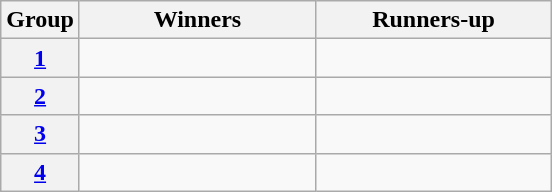<table class="wikitable">
<tr>
<th>Group</th>
<th width="150">Winners</th>
<th width="150">Runners-up</th>
</tr>
<tr>
<th><a href='#'>1</a></th>
<td></td>
<td></td>
</tr>
<tr>
<th><a href='#'>2</a></th>
<td></td>
<td></td>
</tr>
<tr>
<th><a href='#'>3</a></th>
<td></td>
<td></td>
</tr>
<tr>
<th><a href='#'>4</a></th>
<td></td>
<td></td>
</tr>
</table>
